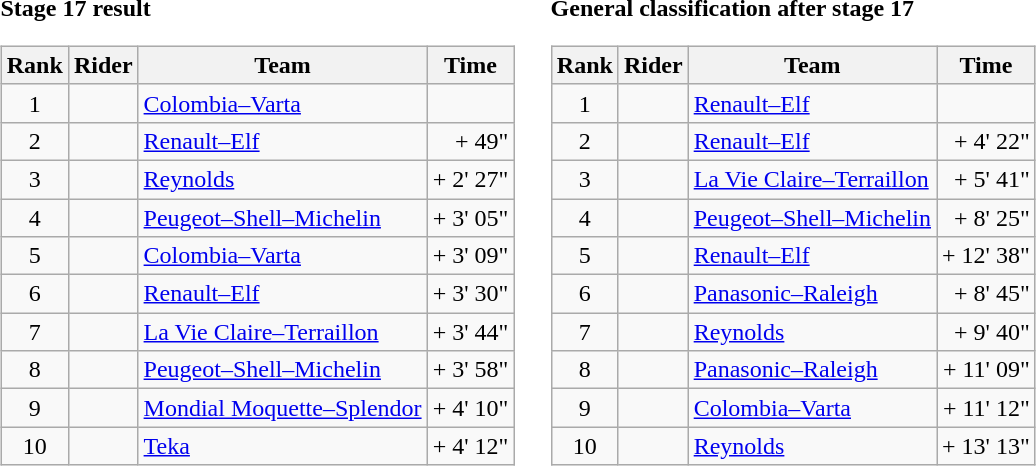<table>
<tr>
<td><strong>Stage 17 result</strong><br><table class="wikitable">
<tr>
<th scope="col">Rank</th>
<th scope="col">Rider</th>
<th scope="col">Team</th>
<th scope="col">Time</th>
</tr>
<tr>
<td style="text-align:center;">1</td>
<td></td>
<td><a href='#'>Colombia–Varta</a></td>
<td style="text-align:right;"></td>
</tr>
<tr>
<td style="text-align:center;">2</td>
<td> </td>
<td><a href='#'>Renault–Elf</a></td>
<td style="text-align:right;">+ 49"</td>
</tr>
<tr>
<td style="text-align:center;">3</td>
<td></td>
<td><a href='#'>Reynolds</a></td>
<td style="text-align:right;">+ 2' 27"</td>
</tr>
<tr>
<td style="text-align:center;">4</td>
<td></td>
<td><a href='#'>Peugeot–Shell–Michelin</a></td>
<td style="text-align:right;">+ 3' 05"</td>
</tr>
<tr>
<td style="text-align:center;">5</td>
<td></td>
<td><a href='#'>Colombia–Varta</a></td>
<td style="text-align:right;">+ 3' 09"</td>
</tr>
<tr>
<td style="text-align:center;">6</td>
<td></td>
<td><a href='#'>Renault–Elf</a></td>
<td style="text-align:right;">+ 3' 30"</td>
</tr>
<tr>
<td style="text-align:center;">7</td>
<td></td>
<td><a href='#'>La Vie Claire–Terraillon</a></td>
<td style="text-align:right;">+ 3' 44"</td>
</tr>
<tr>
<td style="text-align:center;">8</td>
<td></td>
<td><a href='#'>Peugeot–Shell–Michelin</a></td>
<td style="text-align:right;">+ 3' 58"</td>
</tr>
<tr>
<td style="text-align:center;">9</td>
<td></td>
<td><a href='#'>Mondial Moquette–Splendor</a></td>
<td style="text-align:right;">+ 4' 10"</td>
</tr>
<tr>
<td style="text-align:center;">10</td>
<td></td>
<td><a href='#'>Teka</a></td>
<td style="text-align:right;">+ 4' 12"</td>
</tr>
</table>
</td>
<td></td>
<td><strong>General classification after stage 17</strong><br><table class="wikitable">
<tr>
<th scope="col">Rank</th>
<th scope="col">Rider</th>
<th scope="col">Team</th>
<th scope="col">Time</th>
</tr>
<tr>
<td style="text-align:center;">1</td>
<td> </td>
<td><a href='#'>Renault–Elf</a></td>
<td style="text-align:right;"></td>
</tr>
<tr>
<td style="text-align:center;">2</td>
<td></td>
<td><a href='#'>Renault–Elf</a></td>
<td style="text-align:right;">+ 4' 22"</td>
</tr>
<tr>
<td style="text-align:center;">3</td>
<td></td>
<td><a href='#'>La Vie Claire–Terraillon</a></td>
<td style="text-align:right;">+ 5' 41"</td>
</tr>
<tr>
<td style="text-align:center;">4</td>
<td></td>
<td><a href='#'>Peugeot–Shell–Michelin</a></td>
<td style="text-align:right;">+ 8' 25"</td>
</tr>
<tr>
<td style="text-align:center;">5</td>
<td></td>
<td><a href='#'>Renault–Elf</a></td>
<td style="text-align:right;">+ 12' 38"</td>
</tr>
<tr>
<td style="text-align:center;">6</td>
<td></td>
<td><a href='#'>Panasonic–Raleigh</a></td>
<td style="text-align:right;">+ 8' 45"</td>
</tr>
<tr>
<td style="text-align:center;">7</td>
<td></td>
<td><a href='#'>Reynolds</a></td>
<td style="text-align:right;">+ 9' 40"</td>
</tr>
<tr>
<td style="text-align:center;">8</td>
<td></td>
<td><a href='#'>Panasonic–Raleigh</a></td>
<td style="text-align:right;">+ 11' 09"</td>
</tr>
<tr>
<td style="text-align:center;">9</td>
<td></td>
<td><a href='#'>Colombia–Varta</a></td>
<td style="text-align:right;">+ 11' 12"</td>
</tr>
<tr>
<td style="text-align:center;">10</td>
<td></td>
<td><a href='#'>Reynolds</a></td>
<td style="text-align:right;">+ 13' 13"</td>
</tr>
</table>
</td>
</tr>
</table>
